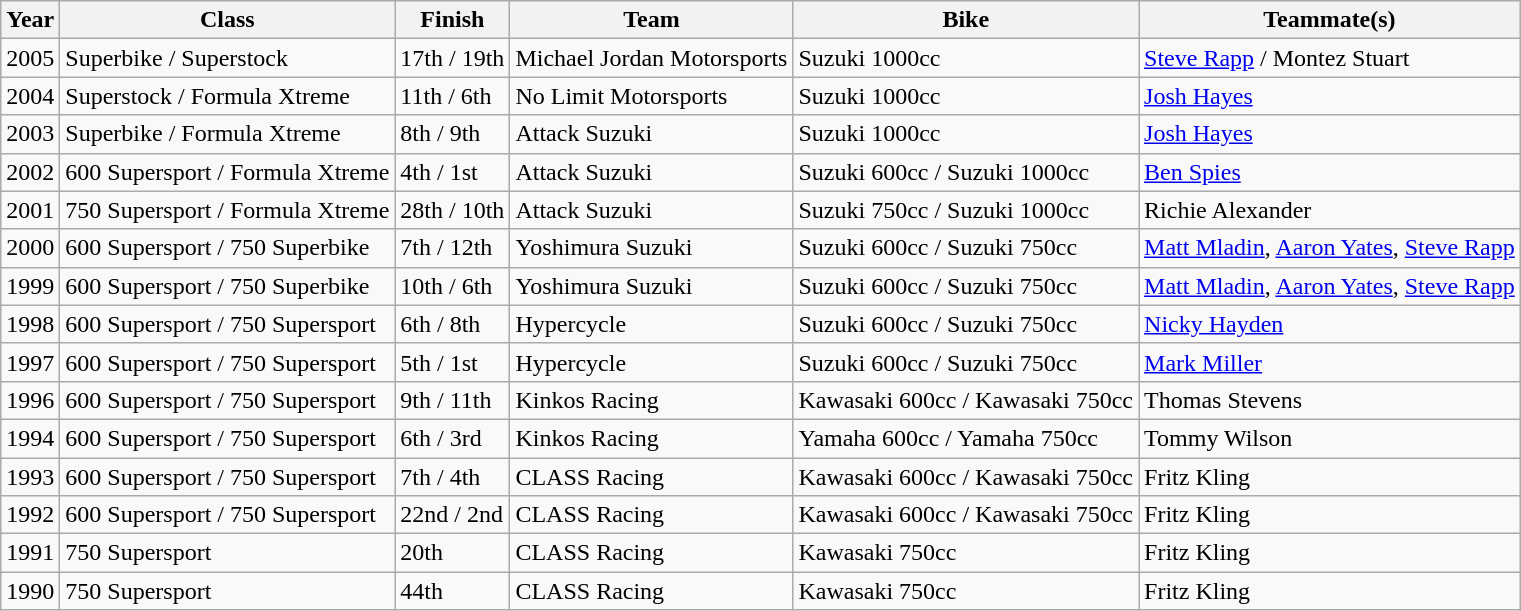<table class="wikitable">
<tr>
<th>Year</th>
<th>Class</th>
<th>Finish</th>
<th>Team</th>
<th>Bike</th>
<th>Teammate(s)</th>
</tr>
<tr>
<td>2005</td>
<td>Superbike / Superstock</td>
<td>17th / 19th</td>
<td>Michael Jordan Motorsports</td>
<td>Suzuki 1000cc</td>
<td><a href='#'>Steve Rapp</a> / Montez Stuart</td>
</tr>
<tr>
<td>2004</td>
<td>Superstock / Formula Xtreme</td>
<td>11th / 6th</td>
<td>No Limit Motorsports</td>
<td>Suzuki 1000cc</td>
<td><a href='#'>Josh Hayes</a></td>
</tr>
<tr>
<td>2003</td>
<td>Superbike / Formula Xtreme</td>
<td>8th / 9th</td>
<td>Attack Suzuki</td>
<td>Suzuki 1000cc</td>
<td><a href='#'>Josh Hayes</a></td>
</tr>
<tr>
<td>2002</td>
<td>600 Supersport / Formula Xtreme</td>
<td>4th / 1st</td>
<td>Attack Suzuki</td>
<td>Suzuki 600cc / Suzuki 1000cc</td>
<td><a href='#'>Ben Spies</a></td>
</tr>
<tr>
<td>2001</td>
<td>750 Supersport / Formula Xtreme</td>
<td>28th / 10th</td>
<td>Attack Suzuki</td>
<td>Suzuki 750cc / Suzuki 1000cc</td>
<td>Richie Alexander</td>
</tr>
<tr>
<td>2000</td>
<td>600 Supersport / 750 Superbike</td>
<td>7th / 12th</td>
<td>Yoshimura Suzuki</td>
<td>Suzuki 600cc / Suzuki 750cc</td>
<td><a href='#'>Matt Mladin</a>, <a href='#'>Aaron Yates</a>, <a href='#'>Steve Rapp</a></td>
</tr>
<tr>
<td>1999</td>
<td>600 Supersport / 750 Superbike</td>
<td>10th / 6th</td>
<td>Yoshimura Suzuki</td>
<td>Suzuki 600cc / Suzuki 750cc</td>
<td><a href='#'>Matt Mladin</a>, <a href='#'>Aaron Yates</a>, <a href='#'>Steve Rapp</a></td>
</tr>
<tr>
<td>1998</td>
<td>600 Supersport / 750 Supersport</td>
<td>6th / 8th</td>
<td>Hypercycle</td>
<td>Suzuki 600cc / Suzuki 750cc</td>
<td><a href='#'>Nicky Hayden</a></td>
</tr>
<tr>
<td>1997</td>
<td>600 Supersport / 750 Supersport</td>
<td>5th / 1st</td>
<td>Hypercycle</td>
<td>Suzuki 600cc / Suzuki 750cc</td>
<td><a href='#'>Mark Miller</a></td>
</tr>
<tr>
<td>1996</td>
<td>600 Supersport / 750 Supersport</td>
<td>9th / 11th</td>
<td>Kinkos Racing</td>
<td>Kawasaki 600cc / Kawasaki 750cc</td>
<td>Thomas Stevens</td>
</tr>
<tr>
<td>1994</td>
<td>600 Supersport / 750 Supersport</td>
<td>6th / 3rd</td>
<td>Kinkos Racing</td>
<td>Yamaha 600cc / Yamaha 750cc</td>
<td>Tommy Wilson</td>
</tr>
<tr>
<td>1993</td>
<td>600 Supersport / 750 Supersport</td>
<td>7th / 4th</td>
<td>CLASS Racing</td>
<td>Kawasaki 600cc / Kawasaki 750cc</td>
<td>Fritz Kling</td>
</tr>
<tr>
<td>1992</td>
<td>600 Supersport / 750 Supersport</td>
<td>22nd / 2nd</td>
<td>CLASS Racing</td>
<td>Kawasaki 600cc / Kawasaki 750cc</td>
<td>Fritz Kling</td>
</tr>
<tr>
<td>1991</td>
<td>750 Supersport</td>
<td>20th</td>
<td>CLASS Racing</td>
<td>Kawasaki 750cc</td>
<td>Fritz Kling</td>
</tr>
<tr>
<td>1990</td>
<td>750 Supersport</td>
<td>44th</td>
<td>CLASS Racing</td>
<td>Kawasaki 750cc</td>
<td>Fritz Kling</td>
</tr>
</table>
